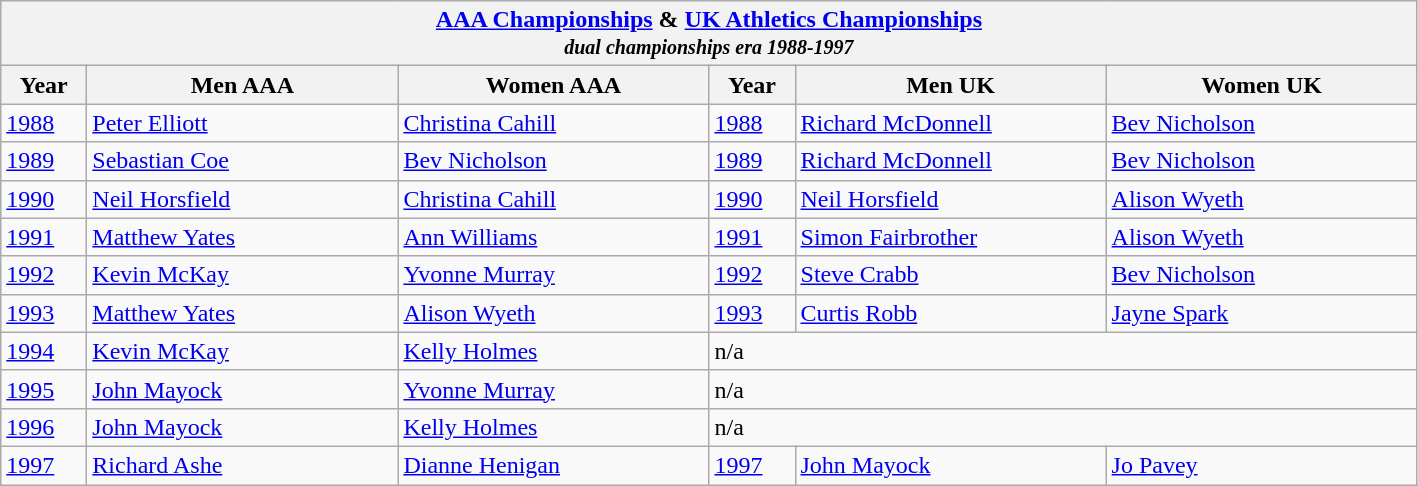<table class="wikitable">
<tr>
<th colspan="6"><a href='#'>AAA Championships</a> & <a href='#'>UK Athletics Championships</a><br><em><small>dual championships era 1988-1997</small></em></th>
</tr>
<tr>
<th width=50>Year</th>
<th width=200>Men AAA</th>
<th width=200>Women AAA</th>
<th width=50>Year</th>
<th width=200>Men UK</th>
<th width=200>Women UK</th>
</tr>
<tr>
<td><a href='#'>1988</a></td>
<td><a href='#'>Peter Elliott</a></td>
<td><a href='#'>Christina Cahill</a></td>
<td><a href='#'>1988</a></td>
<td><a href='#'>Richard McDonnell</a></td>
<td><a href='#'>Bev Nicholson</a></td>
</tr>
<tr>
<td><a href='#'>1989</a></td>
<td><a href='#'>Sebastian Coe</a></td>
<td><a href='#'>Bev Nicholson</a></td>
<td><a href='#'>1989</a></td>
<td><a href='#'>Richard McDonnell</a></td>
<td><a href='#'>Bev Nicholson</a></td>
</tr>
<tr>
<td><a href='#'>1990</a></td>
<td><a href='#'>Neil Horsfield</a></td>
<td><a href='#'>Christina Cahill</a></td>
<td><a href='#'>1990</a></td>
<td><a href='#'>Neil Horsfield</a></td>
<td><a href='#'>Alison Wyeth</a></td>
</tr>
<tr>
<td><a href='#'>1991</a></td>
<td><a href='#'>Matthew Yates</a></td>
<td><a href='#'>Ann Williams</a></td>
<td><a href='#'>1991</a></td>
<td><a href='#'>Simon Fairbrother</a></td>
<td><a href='#'>Alison Wyeth</a></td>
</tr>
<tr>
<td><a href='#'>1992</a></td>
<td><a href='#'>Kevin McKay</a></td>
<td><a href='#'>Yvonne Murray</a></td>
<td><a href='#'>1992</a></td>
<td><a href='#'>Steve Crabb</a></td>
<td><a href='#'>Bev Nicholson</a></td>
</tr>
<tr>
<td><a href='#'>1993</a></td>
<td><a href='#'>Matthew Yates</a></td>
<td><a href='#'>Alison Wyeth</a></td>
<td><a href='#'>1993</a></td>
<td><a href='#'>Curtis Robb</a></td>
<td><a href='#'>Jayne Spark</a></td>
</tr>
<tr>
<td><a href='#'>1994</a></td>
<td><a href='#'>Kevin McKay</a></td>
<td><a href='#'>Kelly Holmes</a></td>
<td colspan=3>n/a</td>
</tr>
<tr>
<td><a href='#'>1995</a></td>
<td><a href='#'>John Mayock</a></td>
<td><a href='#'>Yvonne Murray</a></td>
<td colspan=3>n/a</td>
</tr>
<tr>
<td><a href='#'>1996</a></td>
<td><a href='#'>John Mayock</a></td>
<td><a href='#'>Kelly Holmes</a></td>
<td colspan=3>n/a</td>
</tr>
<tr>
<td><a href='#'>1997</a></td>
<td><a href='#'>Richard Ashe</a></td>
<td><a href='#'>Dianne Henigan</a></td>
<td><a href='#'>1997</a></td>
<td><a href='#'>John Mayock</a></td>
<td><a href='#'>Jo Pavey</a></td>
</tr>
</table>
